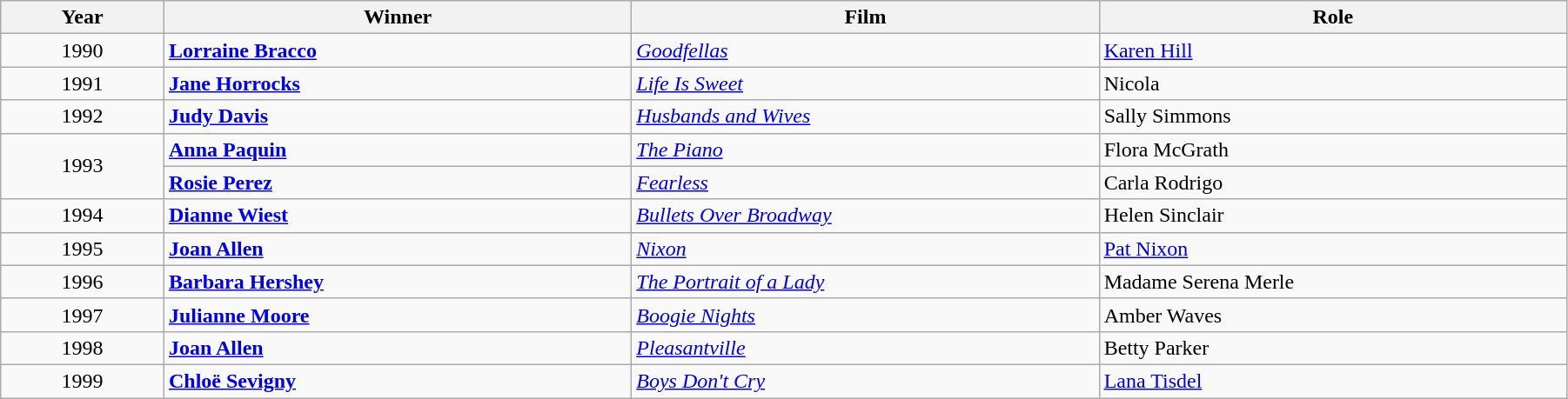<table class="wikitable" width="95%" cellpadding="5">
<tr>
<th width="100"><strong>Year</strong></th>
<th width="300"><strong>Winner</strong></th>
<th width="300"><strong>Film</strong></th>
<th width="300"><strong>Role</strong></th>
</tr>
<tr>
<td style="text-align:center;">1990</td>
<td><strong><a href='#'>Lorraine Bracco</a></strong></td>
<td><em><a href='#'>Goodfellas</a></em></td>
<td><a href='#'>Karen Hill</a></td>
</tr>
<tr>
<td style="text-align:center;">1991</td>
<td><strong><a href='#'>Jane Horrocks</a></strong></td>
<td><em><a href='#'>Life Is Sweet</a></em></td>
<td>Nicola</td>
</tr>
<tr>
<td style="text-align:center;">1992</td>
<td><strong><a href='#'>Judy Davis</a></strong></td>
<td><em><a href='#'>Husbands and Wives</a></em></td>
<td>Sally Simmons</td>
</tr>
<tr>
<td rowspan="2" style="text-align:center;">1993</td>
<td><strong><a href='#'>Anna Paquin</a></strong></td>
<td><em><a href='#'>The Piano</a></em></td>
<td>Flora McGrath</td>
</tr>
<tr>
<td><strong><a href='#'>Rosie Perez</a></strong></td>
<td><em><a href='#'>Fearless</a></em></td>
<td>Carla Rodrigo</td>
</tr>
<tr>
<td style="text-align:center;">1994</td>
<td><strong><a href='#'>Dianne Wiest</a></strong></td>
<td><em><a href='#'>Bullets Over Broadway</a></em></td>
<td>Helen Sinclair</td>
</tr>
<tr>
<td style="text-align:center;">1995</td>
<td><strong><a href='#'>Joan Allen</a></strong></td>
<td><em><a href='#'>Nixon</a></em></td>
<td><a href='#'>Pat Nixon</a></td>
</tr>
<tr>
<td style="text-align:center;">1996</td>
<td><strong><a href='#'>Barbara Hershey</a></strong></td>
<td><em><a href='#'>The Portrait of a Lady</a></em></td>
<td>Madame Serena Merle</td>
</tr>
<tr>
<td style="text-align:center;">1997</td>
<td><strong><a href='#'>Julianne Moore</a></strong></td>
<td><em><a href='#'>Boogie Nights</a></em></td>
<td>Amber Waves</td>
</tr>
<tr>
<td style="text-align:center;">1998</td>
<td><strong><a href='#'>Joan Allen</a></strong></td>
<td><em><a href='#'>Pleasantville</a></em></td>
<td>Betty Parker</td>
</tr>
<tr>
<td style="text-align:center;">1999</td>
<td><strong><a href='#'>Chloë Sevigny</a></strong></td>
<td><em><a href='#'>Boys Don't Cry</a></em></td>
<td><a href='#'>Lana Tisdel</a></td>
</tr>
</table>
